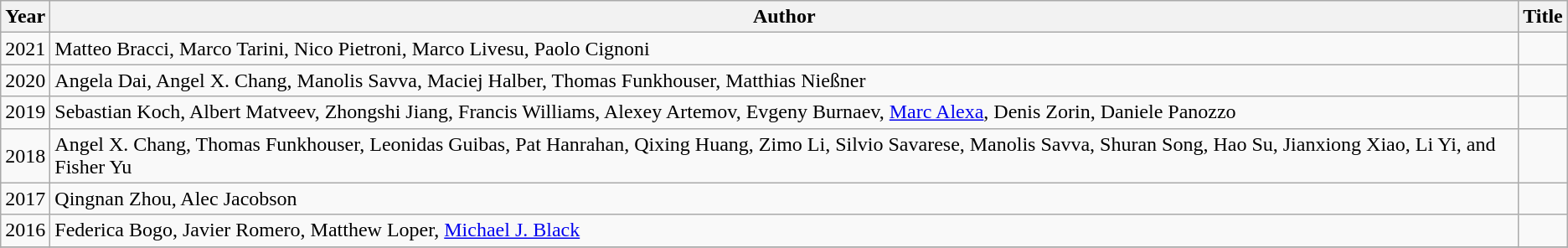<table class="wikitable">
<tr>
<th>Year</th>
<th>Author</th>
<th>Title</th>
</tr>
<tr>
<td>2021</td>
<td>Matteo Bracci, Marco Tarini, Nico Pietroni, Marco Livesu, Paolo Cignoni</td>
<td></td>
</tr>
<tr>
<td>2020</td>
<td>Angela Dai, Angel X. Chang, Manolis Savva, Maciej Halber, Thomas Funkhouser, Matthias Nießner</td>
<td></td>
</tr>
<tr>
<td>2019</td>
<td>Sebastian Koch, Albert Matveev, Zhongshi Jiang, Francis Williams, Alexey Artemov, Evgeny Burnaev, <a href='#'>Marc Alexa</a>, Denis Zorin, Daniele Panozzo</td>
<td></td>
</tr>
<tr>
<td>2018</td>
<td>Angel X. Chang, Thomas Funkhouser, Leonidas Guibas, Pat Hanrahan, Qixing Huang, Zimo Li, Silvio Savarese, Manolis Savva, Shuran Song, Hao Su, Jianxiong Xiao, Li Yi, and Fisher Yu</td>
<td></td>
</tr>
<tr>
<td>2017</td>
<td>Qingnan Zhou, Alec Jacobson</td>
<td></td>
</tr>
<tr>
<td>2016</td>
<td>Federica Bogo, Javier Romero, Matthew Loper, <a href='#'>Michael J. Black</a></td>
<td></td>
</tr>
<tr>
</tr>
</table>
